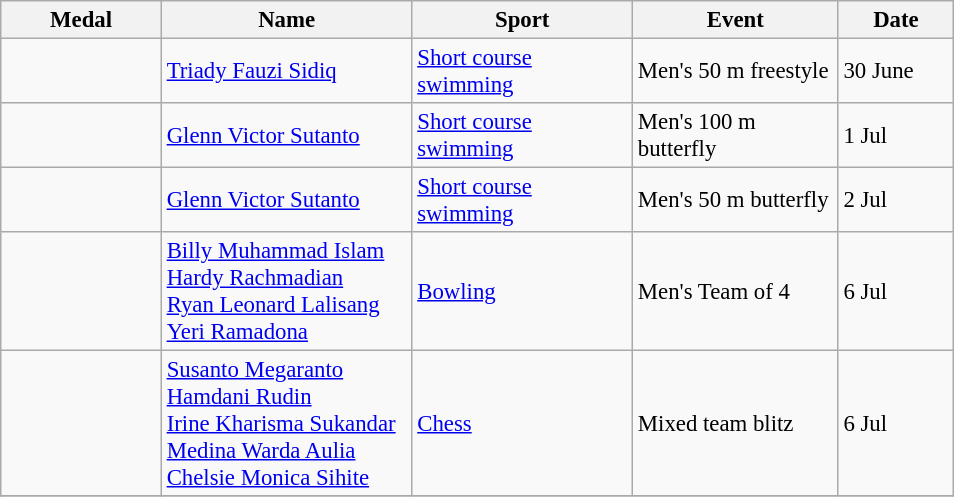<table class="wikitable sortable" style="font-size:95%">
<tr>
<th width=100>Medal</th>
<th width=160>Name</th>
<th width=140>Sport</th>
<th width=130>Event</th>
<th align="centre" width=70>Date</th>
</tr>
<tr>
<td></td>
<td><a href='#'>Triady Fauzi Sidiq</a></td>
<td><a href='#'>Short course swimming</a></td>
<td>Men's 50 m freestyle</td>
<td>30 June</td>
</tr>
<tr>
<td></td>
<td><a href='#'>Glenn Victor Sutanto</a></td>
<td><a href='#'>Short course swimming</a></td>
<td>Men's 100 m butterfly</td>
<td>1 Jul</td>
</tr>
<tr>
<td></td>
<td><a href='#'>Glenn Victor Sutanto</a></td>
<td><a href='#'>Short course swimming</a></td>
<td>Men's 50 m butterfly</td>
<td>2 Jul</td>
</tr>
<tr>
<td></td>
<td><a href='#'>Billy Muhammad Islam</a><br><a href='#'>Hardy Rachmadian</a><br><a href='#'>Ryan Leonard Lalisang</a><br><a href='#'>Yeri Ramadona</a></td>
<td><a href='#'>Bowling</a></td>
<td>Men's Team of 4</td>
<td>6 Jul</td>
</tr>
<tr>
<td></td>
<td><a href='#'>Susanto Megaranto</a><br><a href='#'>Hamdani Rudin</a><br><a href='#'>Irine Kharisma Sukandar</a><br><a href='#'>Medina Warda Aulia</a><br><a href='#'>Chelsie Monica Sihite</a></td>
<td><a href='#'>Chess</a></td>
<td>Mixed team blitz</td>
<td>6 Jul</td>
</tr>
<tr>
</tr>
</table>
